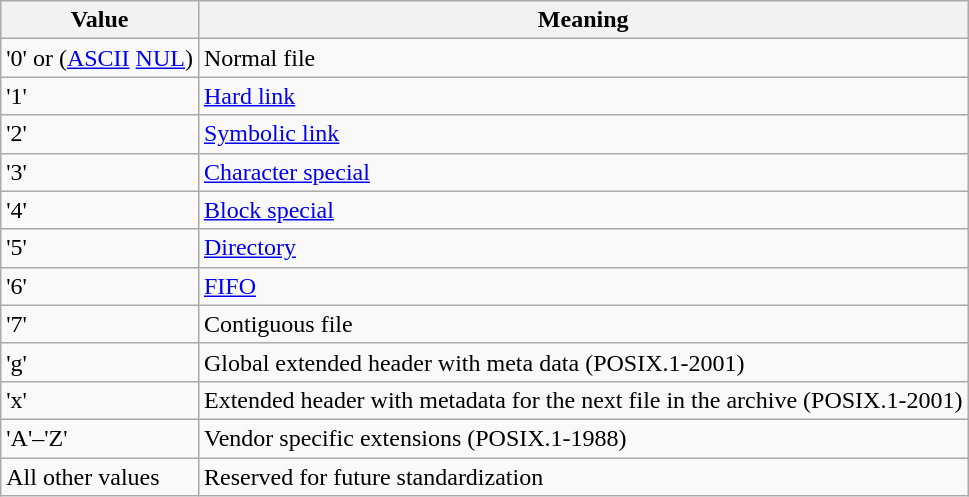<table class="wikitable">
<tr>
<th>Value</th>
<th>Meaning</th>
</tr>
<tr>
<td>'0' or (<a href='#'>ASCII</a> <a href='#'>NUL</a>)</td>
<td>Normal file</td>
</tr>
<tr>
<td>'1'</td>
<td><a href='#'>Hard link</a></td>
</tr>
<tr>
<td>'2'</td>
<td><a href='#'>Symbolic link</a></td>
</tr>
<tr>
<td>'3'</td>
<td><a href='#'>Character special</a></td>
</tr>
<tr>
<td>'4'</td>
<td><a href='#'>Block special</a></td>
</tr>
<tr>
<td>'5'</td>
<td><a href='#'>Directory</a></td>
</tr>
<tr>
<td>'6'</td>
<td><a href='#'>FIFO</a></td>
</tr>
<tr>
<td>'7'</td>
<td>Contiguous file</td>
</tr>
<tr>
<td>'g'</td>
<td>Global extended header with meta data (POSIX.1-2001)</td>
</tr>
<tr>
<td>'x'</td>
<td>Extended header with metadata for the next file in the archive (POSIX.1-2001)</td>
</tr>
<tr>
<td>'A'–'Z'</td>
<td>Vendor specific extensions (POSIX.1-1988)</td>
</tr>
<tr>
<td>All other values</td>
<td>Reserved for future standardization</td>
</tr>
</table>
